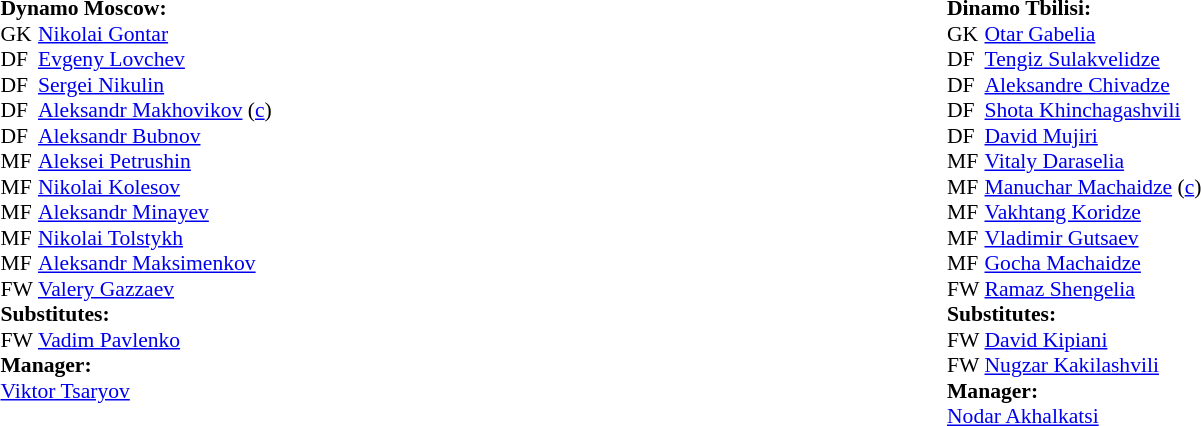<table width="100%">
<tr>
<td valign="top" width="50%"><br><table style="font-size: 90%" cellspacing="0" cellpadding="0">
<tr>
<td colspan="3"><strong>Dynamo Moscow:</strong></td>
</tr>
<tr>
<th width="25"></th>
</tr>
<tr>
<td>GK</td>
<td> <a href='#'>Nikolai Gontar</a></td>
</tr>
<tr>
<td>DF</td>
<td> <a href='#'>Evgeny Lovchev</a></td>
</tr>
<tr>
<td>DF</td>
<td> <a href='#'>Sergei Nikulin</a></td>
</tr>
<tr>
<td>DF</td>
<td> <a href='#'>Aleksandr Makhovikov</a> (<a href='#'>c</a>)</td>
</tr>
<tr>
<td>DF</td>
<td> <a href='#'>Aleksandr Bubnov</a></td>
</tr>
<tr>
<td>MF</td>
<td> <a href='#'>Aleksei Petrushin</a></td>
</tr>
<tr>
<td>MF</td>
<td> <a href='#'>Nikolai Kolesov</a> </td>
</tr>
<tr>
<td>MF</td>
<td> <a href='#'>Aleksandr Minayev</a></td>
</tr>
<tr>
<td>MF</td>
<td> <a href='#'>Nikolai Tolstykh</a></td>
</tr>
<tr>
<td>MF</td>
<td> <a href='#'>Aleksandr Maksimenkov</a></td>
</tr>
<tr>
<td>FW</td>
<td> <a href='#'>Valery Gazzaev</a></td>
</tr>
<tr>
<td colspan=3><strong>Substitutes:</strong></td>
</tr>
<tr>
<td>FW</td>
<td> <a href='#'>Vadim Pavlenko</a> </td>
</tr>
<tr>
<td colspan=3><strong>Manager:</strong></td>
</tr>
<tr>
<td colspan="3"> <a href='#'>Viktor Tsaryov</a></td>
</tr>
</table>
</td>
<td valign="top" width="50%"><br><table style="font-size: 90%" cellspacing="0" cellpadding="0">
<tr>
<td colspan="3"><strong>Dinamo Tbilisi:</strong></td>
</tr>
<tr>
<th width="25"></th>
</tr>
<tr>
<td>GK</td>
<td> <a href='#'>Otar Gabelia</a></td>
</tr>
<tr>
<td>DF</td>
<td> <a href='#'>Tengiz Sulakvelidze</a></td>
</tr>
<tr>
<td>DF</td>
<td> <a href='#'>Aleksandre Chivadze</a></td>
</tr>
<tr>
<td>DF</td>
<td> <a href='#'>Shota Khinchagashvili</a></td>
</tr>
<tr>
<td>DF</td>
<td> <a href='#'>David Mujiri</a> </td>
</tr>
<tr>
<td>MF</td>
<td> <a href='#'>Vitaly Daraselia</a></td>
</tr>
<tr>
<td>MF</td>
<td> <a href='#'>Manuchar Machaidze</a> (<a href='#'>c</a>)</td>
</tr>
<tr>
<td>MF</td>
<td> <a href='#'>Vakhtang Koridze</a> </td>
</tr>
<tr>
<td>MF</td>
<td> <a href='#'>Vladimir Gutsaev</a></td>
</tr>
<tr>
<td>MF</td>
<td> <a href='#'>Gocha Machaidze</a></td>
</tr>
<tr>
<td>FW</td>
<td> <a href='#'>Ramaz Shengelia</a></td>
</tr>
<tr>
<td colspan=3><strong>Substitutes:</strong></td>
</tr>
<tr>
<td>FW</td>
<td> <a href='#'>David Kipiani</a> </td>
</tr>
<tr>
<td>FW</td>
<td> <a href='#'>Nugzar Kakilashvili</a> </td>
</tr>
<tr>
<td colspan=3><strong>Manager:</strong></td>
</tr>
<tr>
<td colspan="3"> <a href='#'>Nodar Akhalkatsi</a></td>
</tr>
</table>
</td>
</tr>
</table>
